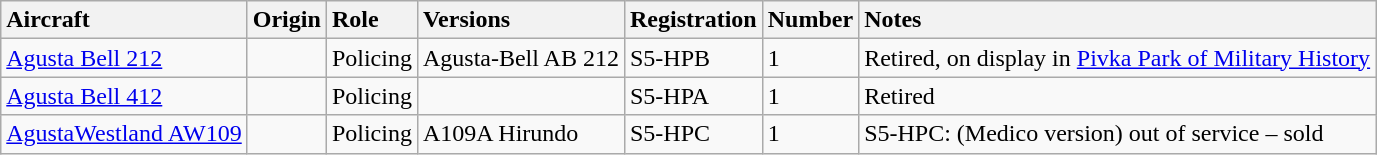<table class="wikitable">
<tr>
<th style="text-align: left;">Aircraft</th>
<th style="text-align: left;">Origin</th>
<th style="text-align: left;">Role</th>
<th style="text-align: left;">Versions</th>
<th style="text-align: left;">Registration</th>
<th style="text-align: left;">Number</th>
<th style="text-align: left;">Notes</th>
</tr>
<tr>
<td><a href='#'>Agusta Bell 212</a></td>
<td></td>
<td>Policing</td>
<td>Agusta-Bell AB 212</td>
<td>S5-HPB</td>
<td>1</td>
<td>Retired, on display in <a href='#'>Pivka Park of Military History</a></td>
</tr>
<tr>
<td><a href='#'>Agusta Bell 412</a></td>
<td></td>
<td>Policing</td>
<td></td>
<td>S5-HPA</td>
<td>1</td>
<td>Retired</td>
</tr>
<tr>
<td><a href='#'>AgustaWestland AW109</a></td>
<td></td>
<td>Policing</td>
<td>A109A Hirundo</td>
<td>S5-HPC</td>
<td>1</td>
<td>S5-HPC: (Medico version) out of service – sold</td>
</tr>
</table>
